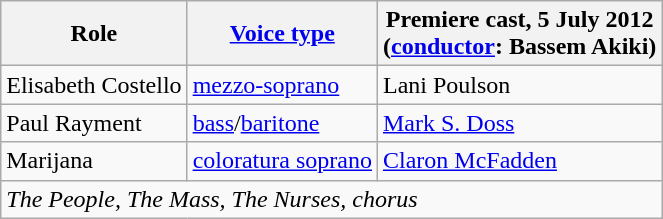<table class="wikitable">
<tr>
<th>Role</th>
<th><a href='#'>Voice type</a></th>
<th>Premiere cast, 5 July 2012<br>(<a href='#'>conductor</a>: Bassem Akiki)</th>
</tr>
<tr>
<td>Elisabeth Costello</td>
<td><a href='#'>mezzo-soprano</a></td>
<td>Lani Poulson</td>
</tr>
<tr>
<td>Paul Rayment</td>
<td><a href='#'>bass</a>/<a href='#'>baritone</a></td>
<td><a href='#'>Mark S. Doss</a></td>
</tr>
<tr>
<td>Marijana</td>
<td><a href='#'>coloratura soprano</a></td>
<td><a href='#'>Claron McFadden</a></td>
</tr>
<tr>
<td colspan="3"><em>The People, The Mass, The Nurses, chorus</em></td>
</tr>
</table>
